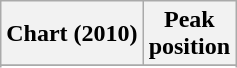<table class="wikitable sortable plainrowheaders" style="text-align:center">
<tr>
<th scope="col">Chart (2010)</th>
<th scope="col">Peak<br>position</th>
</tr>
<tr>
</tr>
<tr>
</tr>
<tr>
</tr>
<tr>
</tr>
</table>
